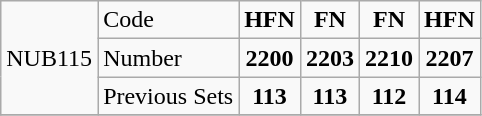<table class="wikitable" style="text-align: center;">
<tr>
<td rowspan="3">NUB115</td>
<td align="left">Code</td>
<td><strong>HFN</strong></td>
<td><strong>FN</strong></td>
<td><strong>FN</strong></td>
<td><strong>HFN</strong></td>
</tr>
<tr>
<td align="left">Number</td>
<td><strong>2200</strong></td>
<td><strong>2203</strong></td>
<td><strong>2210</strong></td>
<td><strong>2207</strong></td>
</tr>
<tr>
<td align="left">Previous Sets</td>
<td><strong>113</strong></td>
<td><strong>113</strong></td>
<td><strong>112</strong></td>
<td><strong>114</strong></td>
</tr>
<tr>
</tr>
</table>
